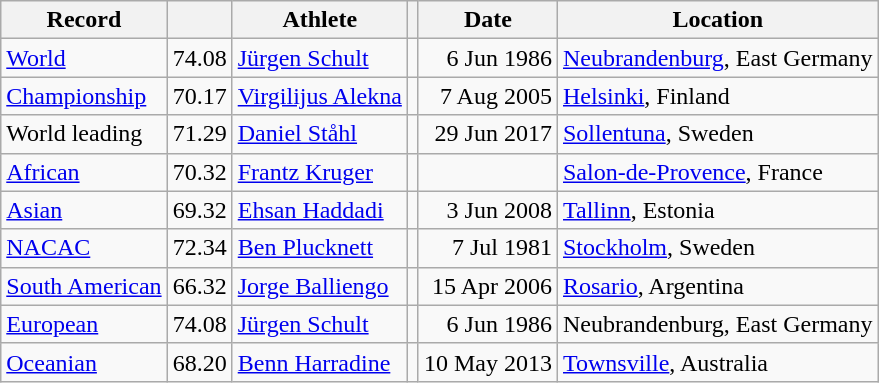<table class="wikitable">
<tr>
<th>Record</th>
<th></th>
<th>Athlete</th>
<th></th>
<th>Date</th>
<th>Location</th>
</tr>
<tr>
<td><a href='#'>World</a></td>
<td>74.08</td>
<td><a href='#'>Jürgen Schult</a></td>
<td></td>
<td align=right>6 Jun 1986</td>
<td><a href='#'>Neubrandenburg</a>, East Germany</td>
</tr>
<tr>
<td><a href='#'>Championship</a></td>
<td>70.17</td>
<td><a href='#'>Virgilijus Alekna</a></td>
<td></td>
<td align=right>7 Aug 2005</td>
<td><a href='#'>Helsinki</a>, Finland</td>
</tr>
<tr>
<td>World leading</td>
<td>71.29</td>
<td><a href='#'>Daniel Ståhl</a></td>
<td></td>
<td align=right>29 Jun 2017</td>
<td><a href='#'>Sollentuna</a>, Sweden</td>
</tr>
<tr>
<td><a href='#'>African</a></td>
<td>70.32</td>
<td><a href='#'>Frantz Kruger</a></td>
<td></td>
<td align=right></td>
<td><a href='#'>Salon-de-Provence</a>, France</td>
</tr>
<tr>
<td><a href='#'>Asian</a></td>
<td>69.32</td>
<td><a href='#'>Ehsan Haddadi</a></td>
<td></td>
<td align=right>3 Jun 2008</td>
<td><a href='#'>Tallinn</a>, Estonia</td>
</tr>
<tr>
<td><a href='#'>NACAC</a></td>
<td>72.34</td>
<td><a href='#'>Ben Plucknett</a></td>
<td></td>
<td align=right>7 Jul 1981</td>
<td><a href='#'>Stockholm</a>, Sweden</td>
</tr>
<tr>
<td><a href='#'>South American</a></td>
<td>66.32</td>
<td><a href='#'>Jorge Balliengo</a></td>
<td></td>
<td align=right>15 Apr 2006</td>
<td><a href='#'>Rosario</a>, Argentina</td>
</tr>
<tr>
<td><a href='#'>European</a></td>
<td>74.08</td>
<td><a href='#'>Jürgen Schult</a></td>
<td></td>
<td align=right>6 Jun 1986</td>
<td>Neubrandenburg, East Germany</td>
</tr>
<tr>
<td><a href='#'>Oceanian</a></td>
<td>68.20</td>
<td><a href='#'>Benn Harradine</a></td>
<td></td>
<td align=right>10 May 2013</td>
<td><a href='#'>Townsville</a>, Australia</td>
</tr>
</table>
